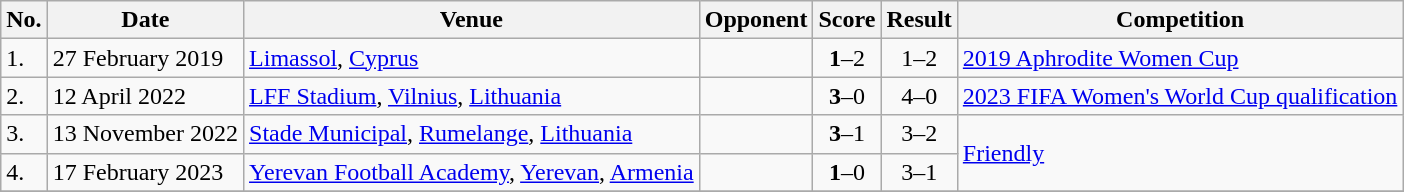<table class="wikitable">
<tr>
<th>No.</th>
<th>Date</th>
<th>Venue</th>
<th>Opponent</th>
<th>Score</th>
<th>Result</th>
<th>Competition</th>
</tr>
<tr>
<td>1.</td>
<td>27 February 2019</td>
<td><a href='#'>Limassol</a>, <a href='#'>Cyprus</a></td>
<td></td>
<td align=center><strong>1</strong>–2</td>
<td align=center>1–2</td>
<td><a href='#'>2019 Aphrodite Women Cup</a></td>
</tr>
<tr>
<td>2.</td>
<td>12 April 2022</td>
<td><a href='#'>LFF Stadium</a>, <a href='#'>Vilnius</a>, <a href='#'>Lithuania</a></td>
<td></td>
<td align=center><strong>3</strong>–0</td>
<td align=center>4–0</td>
<td><a href='#'>2023 FIFA Women's World Cup qualification</a></td>
</tr>
<tr>
<td>3.</td>
<td>13 November 2022</td>
<td><a href='#'>Stade Municipal</a>, <a href='#'>Rumelange</a>, <a href='#'>Lithuania</a></td>
<td></td>
<td align=center><strong>3</strong>–1</td>
<td align=center>3–2</td>
<td rowspan=2><a href='#'>Friendly</a></td>
</tr>
<tr>
<td>4.</td>
<td>17 February 2023</td>
<td><a href='#'>Yerevan Football Academy</a>, <a href='#'>Yerevan</a>, <a href='#'>Armenia</a></td>
<td></td>
<td align=center><strong>1</strong>–0</td>
<td align=center>3–1</td>
</tr>
<tr>
</tr>
</table>
